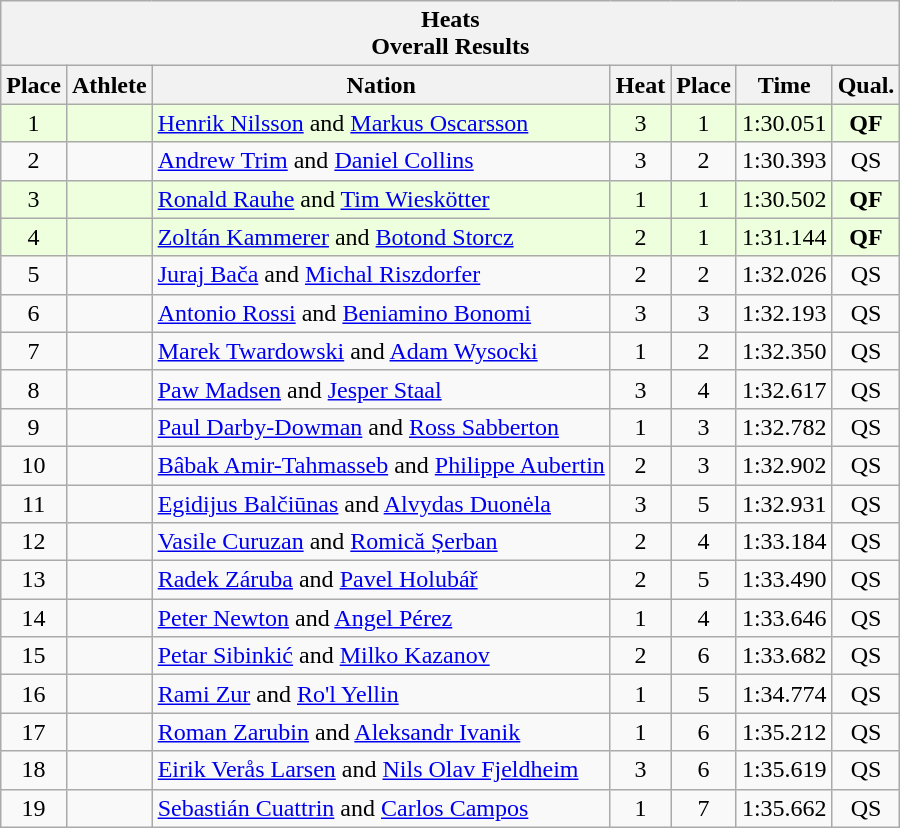<table class="wikitable sortable">
<tr>
<th colspan=7>Heats <br>Overall Results</th>
</tr>
<tr>
<th>Place</th>
<th>Athlete</th>
<th>Nation</th>
<th>Heat</th>
<th>Place</th>
<th>Time</th>
<th>Qual.</th>
</tr>
<tr bgcolor = "eeffdd">
<td align="center">1</td>
<td align="left"></td>
<td align="left"><a href='#'>Henrik Nilsson</a> and <a href='#'>Markus Oscarsson</a></td>
<td align="center">3</td>
<td align="center">1</td>
<td align="center">1:30.051</td>
<td align="center"><strong>QF</strong></td>
</tr>
<tr>
<td align="center">2</td>
<td align="left"></td>
<td align="left"><a href='#'>Andrew Trim</a> and <a href='#'>Daniel Collins</a></td>
<td align="center">3</td>
<td align="center">2</td>
<td align="center">1:30.393</td>
<td align="center">QS</td>
</tr>
<tr bgcolor = "eeffdd">
<td align="center">3</td>
<td align="left"></td>
<td align="left"><a href='#'>Ronald Rauhe</a> and <a href='#'>Tim Wieskötter</a></td>
<td align="center">1</td>
<td align="center">1</td>
<td align="center">1:30.502</td>
<td align="center"><strong>QF</strong></td>
</tr>
<tr bgcolor = "eeffdd">
<td align="center">4</td>
<td align="left"></td>
<td align="left"><a href='#'>Zoltán Kammerer</a> and <a href='#'>Botond Storcz</a></td>
<td align="center">2</td>
<td align="center">1</td>
<td align="center">1:31.144</td>
<td align="center"><strong>QF</strong></td>
</tr>
<tr>
<td align="center">5</td>
<td align="left"></td>
<td align="left"><a href='#'>Juraj Bača</a> and <a href='#'>Michal Riszdorfer</a></td>
<td align="center">2</td>
<td align="center">2</td>
<td align="center">1:32.026</td>
<td align="center">QS</td>
</tr>
<tr>
<td align="center">6</td>
<td align="left"></td>
<td align="left"><a href='#'>Antonio Rossi</a> and <a href='#'>Beniamino Bonomi</a></td>
<td align="center">3</td>
<td align="center">3</td>
<td align="center">1:32.193</td>
<td align="center">QS</td>
</tr>
<tr>
<td align="center">7</td>
<td align="left"></td>
<td align="left"><a href='#'>Marek Twardowski</a> and <a href='#'>Adam Wysocki</a></td>
<td align="center">1</td>
<td align="center">2</td>
<td align="center">1:32.350</td>
<td align="center">QS</td>
</tr>
<tr>
<td align="center">8</td>
<td align="left"></td>
<td align="left"><a href='#'>Paw Madsen</a> and <a href='#'>Jesper Staal</a></td>
<td align="center">3</td>
<td align="center">4</td>
<td align="center">1:32.617</td>
<td align="center">QS</td>
</tr>
<tr>
<td align="center">9</td>
<td align="left"></td>
<td align="left"><a href='#'>Paul Darby-Dowman</a> and <a href='#'>Ross Sabberton</a></td>
<td align="center">1</td>
<td align="center">3</td>
<td align="center">1:32.782</td>
<td align="center">QS</td>
</tr>
<tr>
<td align="center">10</td>
<td align="left"></td>
<td align="left"><a href='#'>Bâbak Amir-Tahmasseb</a> and <a href='#'>Philippe Aubertin</a></td>
<td align="center">2</td>
<td align="center">3</td>
<td align="center">1:32.902</td>
<td align="center">QS</td>
</tr>
<tr>
<td align="center">11</td>
<td align="left"></td>
<td align="left"><a href='#'>Egidijus Balčiūnas</a> and <a href='#'>Alvydas Duonėla</a></td>
<td align="center">3</td>
<td align="center">5</td>
<td align="center">1:32.931</td>
<td align="center">QS</td>
</tr>
<tr>
<td align="center">12</td>
<td align="left"></td>
<td align="left"><a href='#'>Vasile Curuzan</a> and <a href='#'>Romică Șerban</a></td>
<td align="center">2</td>
<td align="center">4</td>
<td align="center">1:33.184</td>
<td align="center">QS</td>
</tr>
<tr>
<td align="center">13</td>
<td align="left"></td>
<td align="left"><a href='#'>Radek Záruba</a> and <a href='#'>Pavel Holubář</a></td>
<td align="center">2</td>
<td align="center">5</td>
<td align="center">1:33.490</td>
<td align="center">QS</td>
</tr>
<tr>
<td align="center">14</td>
<td align="left"></td>
<td align="left"><a href='#'>Peter Newton</a> and <a href='#'>Angel Pérez</a></td>
<td align="center">1</td>
<td align="center">4</td>
<td align="center">1:33.646</td>
<td align="center">QS</td>
</tr>
<tr>
<td align="center">15</td>
<td align="left"></td>
<td align="left"><a href='#'>Petar Sibinkić</a> and <a href='#'>Milko Kazanov</a></td>
<td align="center">2</td>
<td align="center">6</td>
<td align="center">1:33.682</td>
<td align="center">QS</td>
</tr>
<tr>
<td align="center">16</td>
<td align="left"></td>
<td align="left"><a href='#'>Rami Zur</a> and <a href='#'>Ro'l Yellin</a></td>
<td align="center">1</td>
<td align="center">5</td>
<td align="center">1:34.774</td>
<td align="center">QS</td>
</tr>
<tr>
<td align="center">17</td>
<td align="left"></td>
<td align="left"><a href='#'>Roman Zarubin</a> and <a href='#'>Aleksandr Ivanik</a></td>
<td align="center">1</td>
<td align="center">6</td>
<td align="center">1:35.212</td>
<td align="center">QS</td>
</tr>
<tr>
<td align="center">18</td>
<td align="left"></td>
<td align="left"><a href='#'>Eirik Verås Larsen</a> and <a href='#'>Nils Olav Fjeldheim</a></td>
<td align="center">3</td>
<td align="center">6</td>
<td align="center">1:35.619</td>
<td align="center">QS</td>
</tr>
<tr>
<td align="center">19</td>
<td align="left"></td>
<td align="left"><a href='#'>Sebastián Cuattrin</a> and <a href='#'>Carlos Campos</a></td>
<td align="center">1</td>
<td align="center">7</td>
<td align="center">1:35.662</td>
<td align="center">QS</td>
</tr>
</table>
